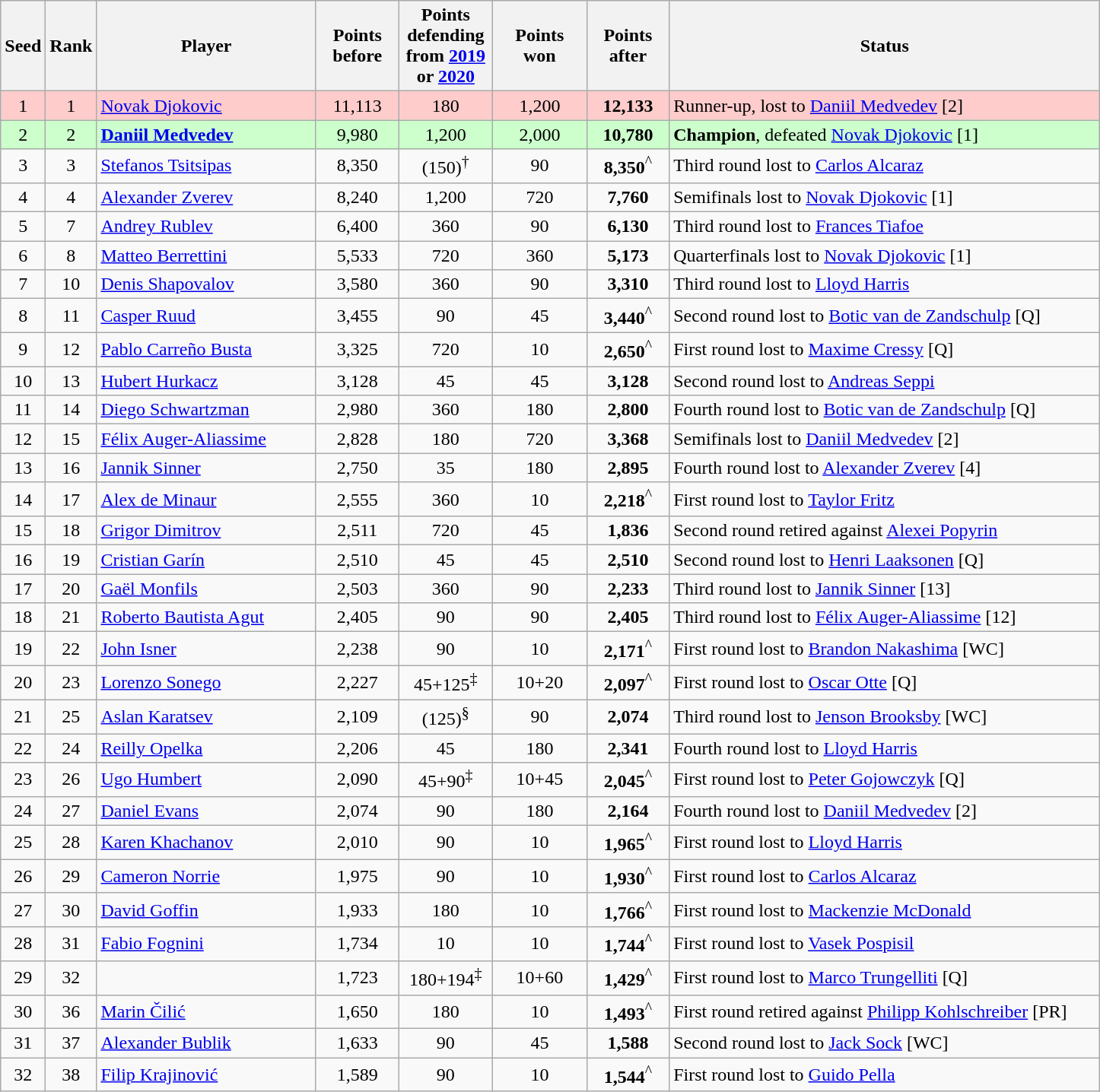<table class="wikitable sortable">
<tr>
<th style="width:30px;">Seed</th>
<th style="width:30px;">Rank</th>
<th style="width:185px;">Player</th>
<th style="width:65px;">Points before</th>
<th style="width:75px;">Points defending from <a href='#'>2019</a> or <a href='#'>2020</a></th>
<th style="width:75px;">Points won</th>
<th style="width:65px;">Points after</th>
<th style="width:370px;">Status</th>
</tr>
<tr bgcolor=#fcc>
<td style="text-align:center;">1</td>
<td style="text-align:center;">1</td>
<td> <a href='#'>Novak Djokovic</a></td>
<td style="text-align:center;">11,113</td>
<td style="text-align:center;">180</td>
<td style="text-align:center;">1,200</td>
<td style="text-align:center;"><strong>12,133</strong></td>
<td>Runner-up, lost to  <a href='#'>Daniil Medvedev</a> [2]</td>
</tr>
<tr bgcolor=#cfc>
<td style="text-align:center;">2</td>
<td style="text-align:center;">2</td>
<td><strong> <a href='#'>Daniil Medvedev</a></strong></td>
<td style="text-align:center;">9,980</td>
<td style="text-align:center;">1,200</td>
<td style="text-align:center;">2,000</td>
<td style="text-align:center;"><strong>10,780</strong></td>
<td><strong>Champion</strong>, defeated  <a href='#'>Novak Djokovic</a> [1]</td>
</tr>
<tr>
<td style="text-align:center;">3</td>
<td style="text-align:center;">3</td>
<td> <a href='#'>Stefanos Tsitsipas</a></td>
<td style="text-align:center;">8,350</td>
<td style="text-align:center;">(150)<sup>†</sup></td>
<td style="text-align:center;">90</td>
<td style="text-align:center;"><strong>8,350</strong><sup>^</sup></td>
<td>Third round lost to  <a href='#'>Carlos Alcaraz</a></td>
</tr>
<tr>
<td style="text-align:center;">4</td>
<td style="text-align:center;">4</td>
<td> <a href='#'>Alexander Zverev</a></td>
<td style="text-align:center;">8,240</td>
<td style="text-align:center;">1,200</td>
<td style="text-align:center;">720</td>
<td style="text-align:center;"><strong>7,760</strong></td>
<td>Semifinals lost to  <a href='#'>Novak Djokovic</a> [1]</td>
</tr>
<tr>
<td style="text-align:center;">5</td>
<td style="text-align:center;">7</td>
<td> <a href='#'>Andrey Rublev</a></td>
<td style="text-align:center;">6,400</td>
<td style="text-align:center;">360</td>
<td style="text-align:center;">90</td>
<td style="text-align:center;"><strong>6,130</strong></td>
<td>Third round lost to  <a href='#'>Frances Tiafoe</a></td>
</tr>
<tr>
<td style="text-align:center;">6</td>
<td style="text-align:center;">8</td>
<td> <a href='#'>Matteo Berrettini</a></td>
<td style="text-align:center;">5,533</td>
<td style="text-align:center;">720</td>
<td style="text-align:center;">360</td>
<td style="text-align:center;"><strong>5,173</strong></td>
<td>Quarterfinals lost to  <a href='#'>Novak Djokovic</a> [1]</td>
</tr>
<tr>
<td style="text-align:center;">7</td>
<td style="text-align:center;">10</td>
<td> <a href='#'>Denis Shapovalov</a></td>
<td style="text-align:center;">3,580</td>
<td style="text-align:center;">360</td>
<td style="text-align:center;">90</td>
<td style="text-align:center;"><strong>3,310</strong></td>
<td>Third round lost to  <a href='#'>Lloyd Harris</a></td>
</tr>
<tr>
<td style="text-align:center;">8</td>
<td style="text-align:center;">11</td>
<td> <a href='#'>Casper Ruud</a></td>
<td style="text-align:center;">3,455</td>
<td style="text-align:center;">90</td>
<td style="text-align:center;">45</td>
<td style="text-align:center;"><strong>3,440</strong><sup>^</sup></td>
<td>Second round lost to  <a href='#'>Botic van de Zandschulp</a> [Q]</td>
</tr>
<tr>
<td style="text-align:center;">9</td>
<td style="text-align:center;">12</td>
<td> <a href='#'>Pablo Carreño Busta</a></td>
<td style="text-align:center;">3,325</td>
<td style="text-align:center;">720</td>
<td style="text-align:center;">10</td>
<td style="text-align:center;"><strong>2,650</strong><sup>^</sup></td>
<td>First round lost to  <a href='#'>Maxime Cressy</a> [Q]</td>
</tr>
<tr>
<td style="text-align:center;">10</td>
<td style="text-align:center;">13</td>
<td> <a href='#'>Hubert Hurkacz</a></td>
<td style="text-align:center;">3,128</td>
<td style="text-align:center;">45</td>
<td style="text-align:center;">45</td>
<td style="text-align:center;"><strong>3,128</strong></td>
<td>Second round lost to  <a href='#'>Andreas Seppi</a></td>
</tr>
<tr>
<td style="text-align:center;">11</td>
<td style="text-align:center;">14</td>
<td> <a href='#'>Diego Schwartzman</a></td>
<td style="text-align:center;">2,980</td>
<td style="text-align:center;">360</td>
<td style="text-align:center;">180</td>
<td style="text-align:center;"><strong>2,800</strong></td>
<td>Fourth round lost to  <a href='#'>Botic van de Zandschulp</a> [Q]</td>
</tr>
<tr>
<td style="text-align:center;">12</td>
<td style="text-align:center;">15</td>
<td> <a href='#'>Félix Auger-Aliassime</a></td>
<td style="text-align:center;">2,828</td>
<td style="text-align:center;">180</td>
<td style="text-align:center;">720</td>
<td style="text-align:center;"><strong>3,368</strong></td>
<td>Semifinals lost to  <a href='#'>Daniil Medvedev</a> [2]</td>
</tr>
<tr>
<td style="text-align:center;">13</td>
<td style="text-align:center;">16</td>
<td> <a href='#'>Jannik Sinner</a></td>
<td style="text-align:center;">2,750</td>
<td style="text-align:center;">35</td>
<td style="text-align:center;">180</td>
<td style="text-align:center;"><strong>2,895</strong></td>
<td>Fourth round lost to  <a href='#'>Alexander Zverev</a> [4]</td>
</tr>
<tr>
<td style="text-align:center;">14</td>
<td style="text-align:center;">17</td>
<td> <a href='#'>Alex de Minaur</a></td>
<td style="text-align:center;">2,555</td>
<td style="text-align:center;">360</td>
<td style="text-align:center;">10</td>
<td style="text-align:center;"><strong>2,218</strong><sup>^</sup></td>
<td>First round lost to  <a href='#'>Taylor Fritz</a></td>
</tr>
<tr>
<td style="text-align:center;">15</td>
<td style="text-align:center;">18</td>
<td> <a href='#'>Grigor Dimitrov</a></td>
<td style="text-align:center;">2,511</td>
<td style="text-align:center;">720</td>
<td style="text-align:center;">45</td>
<td style="text-align:center;"><strong>1,836</strong></td>
<td>Second round retired against  <a href='#'>Alexei Popyrin</a></td>
</tr>
<tr>
<td style="text-align:center;">16</td>
<td style="text-align:center;">19</td>
<td> <a href='#'>Cristian Garín</a></td>
<td style="text-align:center;">2,510</td>
<td style="text-align:center;">45</td>
<td style="text-align:center;">45</td>
<td style="text-align:center;"><strong>2,510</strong></td>
<td>Second round lost to  <a href='#'>Henri Laaksonen</a> [Q]</td>
</tr>
<tr>
<td style="text-align:center;">17</td>
<td style="text-align:center;">20</td>
<td> <a href='#'>Gaël Monfils</a></td>
<td style="text-align:center;">2,503</td>
<td style="text-align:center;">360</td>
<td style="text-align:center;">90</td>
<td style="text-align:center;"><strong>2,233</strong></td>
<td>Third round lost to  <a href='#'>Jannik Sinner</a> [13]</td>
</tr>
<tr>
<td style="text-align:center;">18</td>
<td style="text-align:center;">21</td>
<td> <a href='#'>Roberto Bautista Agut</a></td>
<td style="text-align:center;">2,405</td>
<td style="text-align:center;">90</td>
<td style="text-align:center;">90</td>
<td style="text-align:center;"><strong>2,405</strong></td>
<td>Third round lost to  <a href='#'>Félix Auger-Aliassime</a> [12]</td>
</tr>
<tr>
<td style="text-align:center;">19</td>
<td style="text-align:center;">22</td>
<td> <a href='#'>John Isner</a></td>
<td style="text-align:center;">2,238</td>
<td style="text-align:center;">90</td>
<td style="text-align:center;">10</td>
<td style="text-align:center;"><strong>2,171</strong><sup>^</sup></td>
<td>First round lost to  <a href='#'>Brandon Nakashima</a> [WC]</td>
</tr>
<tr>
<td style="text-align:center;">20</td>
<td style="text-align:center;">23</td>
<td> <a href='#'>Lorenzo Sonego</a></td>
<td style="text-align:center;">2,227</td>
<td style="text-align:center;">45+125<sup>‡</sup></td>
<td style="text-align:center;">10+20</td>
<td style="text-align:center;"><strong>2,097</strong><sup>^</sup></td>
<td>First round lost to  <a href='#'>Oscar Otte</a> [Q]</td>
</tr>
<tr>
<td style="text-align:center;">21</td>
<td style="text-align:center;">25</td>
<td> <a href='#'>Aslan Karatsev</a></td>
<td style="text-align:center;">2,109</td>
<td style="text-align:center;">(125)<sup>§</sup></td>
<td style="text-align:center;">90</td>
<td style="text-align:center;"><strong>2,074</strong></td>
<td>Third round lost to  <a href='#'>Jenson Brooksby</a> [WC]</td>
</tr>
<tr>
<td style="text-align:center;">22</td>
<td style="text-align:center;">24</td>
<td> <a href='#'>Reilly Opelka</a></td>
<td style="text-align:center;">2,206</td>
<td style="text-align:center;">45</td>
<td style="text-align:center;">180</td>
<td style="text-align:center;"><strong>2,341</strong></td>
<td>Fourth round lost to  <a href='#'>Lloyd Harris</a></td>
</tr>
<tr>
<td style="text-align:center;">23</td>
<td style="text-align:center;">26</td>
<td> <a href='#'>Ugo Humbert</a></td>
<td style="text-align:center;">2,090</td>
<td style="text-align:center;">45+90<sup>‡</sup></td>
<td style="text-align:center;">10+45</td>
<td style="text-align:center;"><strong>2,045</strong><sup>^</sup></td>
<td>First round lost to  <a href='#'>Peter Gojowczyk</a> [Q]</td>
</tr>
<tr>
<td style="text-align:center;">24</td>
<td style="text-align:center;">27</td>
<td> <a href='#'>Daniel Evans</a></td>
<td style="text-align:center;">2,074</td>
<td style="text-align:center;">90</td>
<td style="text-align:center;">180</td>
<td style="text-align:center;"><strong>2,164</strong></td>
<td>Fourth round lost to  <a href='#'>Daniil Medvedev</a> [2]</td>
</tr>
<tr>
<td style="text-align:center;">25</td>
<td style="text-align:center;">28</td>
<td> <a href='#'>Karen Khachanov</a></td>
<td style="text-align:center;">2,010</td>
<td style="text-align:center;">90</td>
<td style="text-align:center;">10</td>
<td style="text-align:center;"><strong>1,965</strong><sup>^</sup></td>
<td>First round lost to  <a href='#'>Lloyd Harris</a></td>
</tr>
<tr>
<td style="text-align:center;">26</td>
<td style="text-align:center;">29</td>
<td> <a href='#'>Cameron Norrie</a></td>
<td style="text-align:center;">1,975</td>
<td style="text-align:center;">90</td>
<td style="text-align:center;">10</td>
<td style="text-align:center;"><strong>1,930</strong><sup>^</sup></td>
<td>First round lost to  <a href='#'>Carlos Alcaraz</a></td>
</tr>
<tr>
<td style="text-align:center;">27</td>
<td style="text-align:center;">30</td>
<td> <a href='#'>David Goffin</a></td>
<td style="text-align:center;">1,933</td>
<td style="text-align:center;">180</td>
<td style="text-align:center;">10</td>
<td style="text-align:center;"><strong>1,766</strong><sup>^</sup></td>
<td>First round lost to  <a href='#'>Mackenzie McDonald</a></td>
</tr>
<tr>
<td style="text-align:center;">28</td>
<td style="text-align:center;">31</td>
<td> <a href='#'>Fabio Fognini</a></td>
<td style="text-align:center;">1,734</td>
<td style="text-align:center;">10</td>
<td style="text-align:center;">10</td>
<td style="text-align:center;"><strong>1,744</strong><sup>^</sup></td>
<td>First round lost to  <a href='#'>Vasek Pospisil</a></td>
</tr>
<tr>
<td style="text-align:center;">29</td>
<td style="text-align:center;">32</td>
<td></td>
<td style="text-align:center;">1,723</td>
<td style="text-align:center;">180+194<sup>‡</sup></td>
<td style="text-align:center;">10+60</td>
<td style="text-align:center;"><strong>1,429</strong><sup>^</sup></td>
<td>First round lost to  <a href='#'>Marco Trungelliti</a> [Q]</td>
</tr>
<tr>
<td style="text-align:center;">30</td>
<td style="text-align:center;">36</td>
<td> <a href='#'>Marin Čilić</a></td>
<td style="text-align:center;">1,650</td>
<td style="text-align:center;">180</td>
<td style="text-align:center;">10</td>
<td style="text-align:center;"><strong>1,493</strong><sup>^</sup></td>
<td>First round retired against  <a href='#'>Philipp Kohlschreiber</a> [PR]</td>
</tr>
<tr>
<td style="text-align:center;">31</td>
<td style="text-align:center;">37</td>
<td> <a href='#'>Alexander Bublik</a></td>
<td style="text-align:center;">1,633</td>
<td style="text-align:center;">90</td>
<td style="text-align:center;">45</td>
<td style="text-align:center;"><strong>1,588</strong></td>
<td>Second round lost to  <a href='#'>Jack Sock</a> [WC]</td>
</tr>
<tr>
<td style="text-align:center;">32</td>
<td style="text-align:center;">38</td>
<td> <a href='#'>Filip Krajinović</a></td>
<td style="text-align:center;">1,589</td>
<td style="text-align:center;">90</td>
<td style="text-align:center;">10</td>
<td style="text-align:center;"><strong>1,544</strong><sup>^</sup></td>
<td>First round lost to  <a href='#'>Guido Pella</a></td>
</tr>
</table>
